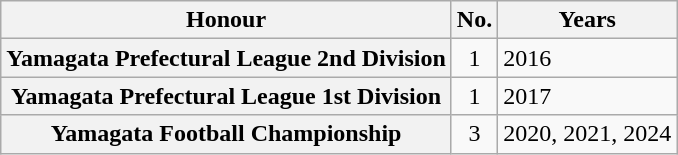<table class="wikitable plainrowheaders">
<tr>
<th scope=col>Honour</th>
<th scope=col>No.</th>
<th scope=col>Years</th>
</tr>
<tr>
<th scope=row>Yamagata Prefectural League 2nd Division</th>
<td align="center">1</td>
<td>2016</td>
</tr>
<tr>
<th scope=row>Yamagata Prefectural League 1st Division</th>
<td align="center">1</td>
<td>2017</td>
</tr>
<tr>
<th scope=row>Yamagata Football Championship</th>
<td align="center">3</td>
<td>2020, 2021, 2024</td>
</tr>
</table>
